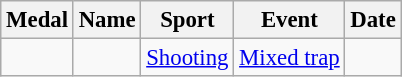<table class="wikitable sortable"  style="font-size:95%">
<tr>
<th>Medal</th>
<th>Name</th>
<th>Sport</th>
<th>Event</th>
<th>Date</th>
</tr>
<tr>
<td></td>
<td></td>
<td><a href='#'>Shooting</a></td>
<td><a href='#'>Mixed trap</a></td>
<td></td>
</tr>
</table>
